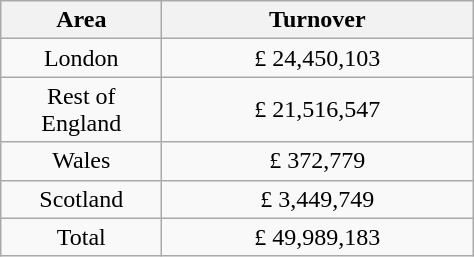<table class="wikitable" style="text-align:center">
<tr>
<th width=100>Area</th>
<th width=200>Turnover</th>
</tr>
<tr>
<td>London</td>
<td>£ 24,450,103</td>
</tr>
<tr>
<td>Rest of England</td>
<td>£ 21,516,547</td>
</tr>
<tr>
<td>Wales</td>
<td>£ 372,779</td>
</tr>
<tr>
<td>Scotland</td>
<td>£ 3,449,749</td>
</tr>
<tr>
<td>Total</td>
<td>£ 49,989,183</td>
</tr>
</table>
